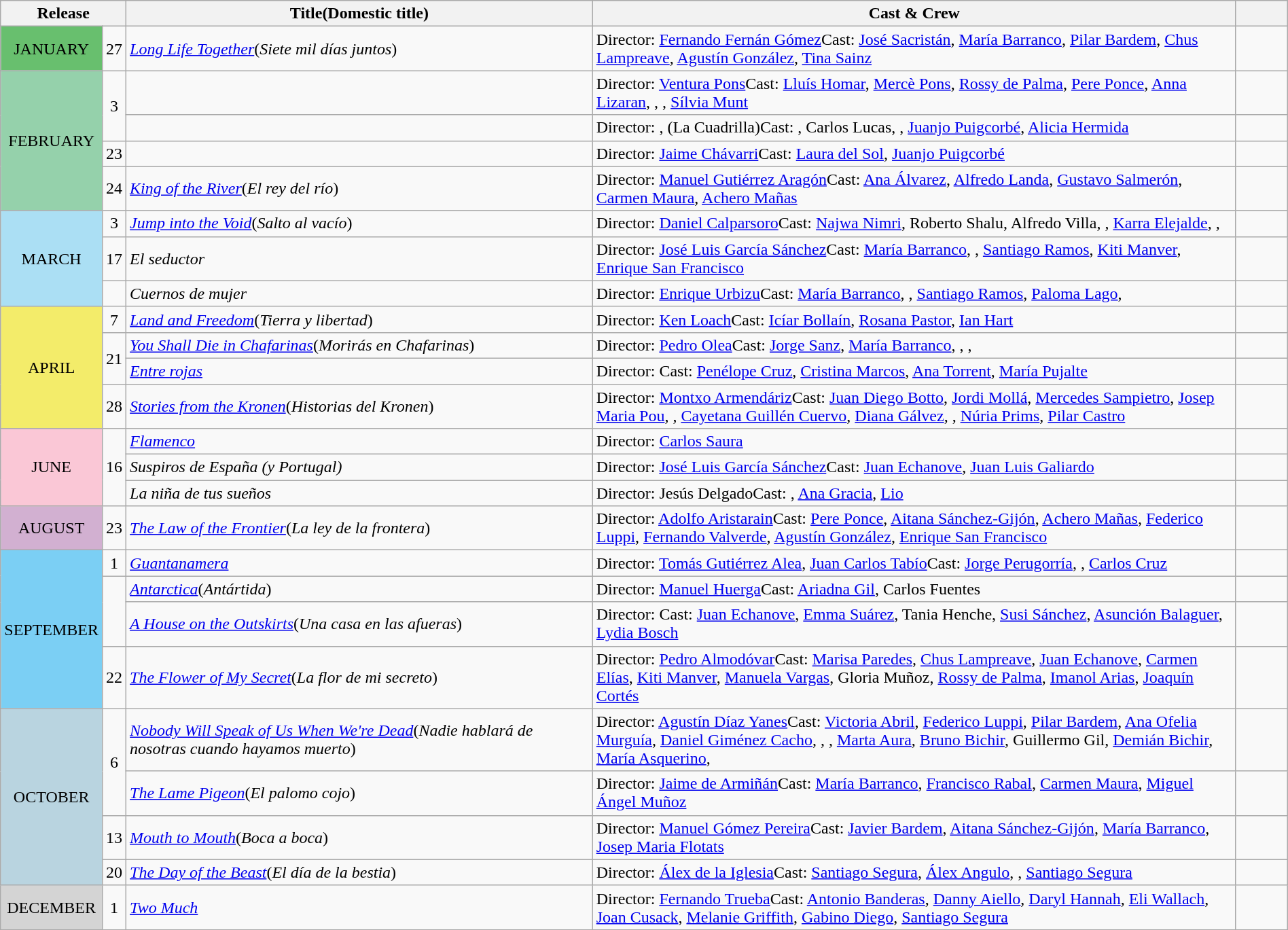<table class="wikitable sortable" style="width:100%;">
<tr>
<th colspan="2" style="width:5%;">Release</th>
<th>Title(Domestic title)</th>
<th style="width:50%;">Cast & Crew</th>
<th style="width:4%;"></th>
</tr>
<tr>
<td align = "center" rowspan = "1" bgcolor = #68bf6e>JANUARY</td>
<td align = "center">27</td>
<td><em><a href='#'>Long Life Together</a></em>(<em>Siete mil días juntos</em>)</td>
<td>Director: <a href='#'>Fernando Fernán Gómez</a>Cast: <a href='#'>José Sacristán</a>, <a href='#'>María Barranco</a>, <a href='#'>Pilar Bardem</a>, <a href='#'>Chus Lampreave</a>, <a href='#'>Agustín González</a>, <a href='#'>Tina Sainz</a></td>
<td align = "center"></td>
</tr>
<tr>
<td align = "center" rowspan = "4" bgcolor = "#95d1ab">FEBRUARY</td>
<td rowspan = "2" align = "center">3</td>
<td><em></em></td>
<td>Director: <a href='#'>Ventura Pons</a>Cast: <a href='#'>Lluís Homar</a>, <a href='#'>Mercè Pons</a>, <a href='#'>Rossy de Palma</a>, <a href='#'>Pere Ponce</a>, <a href='#'>Anna Lizaran</a>, , , <a href='#'>Sílvia Munt</a></td>
<td align = "center"></td>
</tr>
<tr>
<td><em></em></td>
<td>Director: ,  (La Cuadrilla)Cast: , Carlos Lucas, , <a href='#'>Juanjo Puigcorbé</a>, <a href='#'>Alicia Hermida</a></td>
<td align = "center"></td>
</tr>
<tr>
<td align = "center">23</td>
<td><em></em></td>
<td>Director: <a href='#'>Jaime Chávarri</a>Cast: <a href='#'>Laura del Sol</a>, <a href='#'>Juanjo Puigcorbé</a></td>
<td align = "center"></td>
</tr>
<tr>
<td align = "center">24</td>
<td><em><a href='#'>King of the River</a></em>(<em>El rey del río</em>)</td>
<td>Director: <a href='#'>Manuel Gutiérrez Aragón</a>Cast: <a href='#'>Ana Álvarez</a>, <a href='#'>Alfredo Landa</a>, <a href='#'>Gustavo Salmerón</a>, <a href='#'>Carmen Maura</a>, <a href='#'>Achero Mañas</a></td>
<td align = "center"></td>
</tr>
<tr>
<td rowspan = "3" align = "center" bgcolor = "#abdff4">MARCH</td>
<td align = "center">3</td>
<td><em><a href='#'>Jump into the Void</a></em>(<em>Salto al vacío</em>)</td>
<td>Director: <a href='#'>Daniel Calparsoro</a>Cast: <a href='#'>Najwa Nimri</a>, Roberto Shalu, Alfredo Villa, , <a href='#'>Karra Elejalde</a>, , </td>
<td align = "center"></td>
</tr>
<tr>
<td align = "center">17</td>
<td><em>El seductor</em></td>
<td>Director: <a href='#'>José Luis García Sánchez</a>Cast: <a href='#'>María Barranco</a>, , <a href='#'>Santiago Ramos</a>, <a href='#'>Kiti Manver</a>, <a href='#'>Enrique San Francisco</a></td>
<td align = "center"></td>
</tr>
<tr>
<td></td>
<td><em>Cuernos de mujer</em></td>
<td>Director: <a href='#'>Enrique Urbizu</a>Cast: <a href='#'>María Barranco</a>, , <a href='#'>Santiago Ramos</a>, <a href='#'>Paloma Lago</a>, </td>
<td></td>
</tr>
<tr>
<td align = "center" rowspan = "4" bgcolor = "f3ec6a">APRIL</td>
<td align = "center">7</td>
<td><em><a href='#'>Land and Freedom</a></em>(<em>Tierra y libertad</em>)</td>
<td>Director: <a href='#'>Ken Loach</a>Cast: <a href='#'>Icíar Bollaín</a>, <a href='#'>Rosana Pastor</a>, <a href='#'>Ian Hart</a></td>
<td align = "center"></td>
</tr>
<tr>
<td align = "center" rowspan = "2">21</td>
<td><em><a href='#'>You Shall Die in Chafarinas</a></em>(<em>Morirás en Chafarinas</em>)</td>
<td>Director: <a href='#'>Pedro Olea</a>Cast: <a href='#'>Jorge Sanz</a>, <a href='#'>María Barranco</a>, , , </td>
<td align = "center"></td>
</tr>
<tr>
<td><em><a href='#'>Entre rojas</a></em></td>
<td>Director: Cast: <a href='#'>Penélope Cruz</a>, <a href='#'>Cristina Marcos</a>, <a href='#'>Ana Torrent</a>, <a href='#'>María Pujalte</a></td>
<td align = "center"></td>
</tr>
<tr>
<td align = "center">28</td>
<td><em><a href='#'>Stories from the Kronen</a></em>(<em>Historias del Kronen</em>)</td>
<td>Director: <a href='#'>Montxo Armendáriz</a>Cast: <a href='#'>Juan Diego Botto</a>, <a href='#'>Jordi Mollá</a>, <a href='#'>Mercedes Sampietro</a>, <a href='#'>Josep Maria Pou</a>, , <a href='#'>Cayetana Guillén Cuervo</a>, <a href='#'>Diana Gálvez</a>, , <a href='#'>Núria Prims</a>, <a href='#'>Pilar Castro</a></td>
<td align = "center"></td>
</tr>
<tr>
<td align = "center" rowspan = "3" bgcolor = "#fac7d6">JUNE</td>
<td align = "center" rowspan = "3">16</td>
<td><em><a href='#'>Flamenco</a></em></td>
<td>Director: <a href='#'>Carlos Saura</a></td>
<td align = "center"></td>
</tr>
<tr>
<td><em>Suspiros de España (y Portugal)</em></td>
<td>Director: <a href='#'>José Luis García Sánchez</a>Cast: <a href='#'>Juan Echanove</a>, <a href='#'>Juan Luis Galiardo</a></td>
<td align = "center"></td>
</tr>
<tr>
<td><em>La niña de tus sueños</em></td>
<td>Director: Jesús DelgadoCast: , <a href='#'>Ana Gracia</a>, <a href='#'>Lio</a></td>
<td align = "center"></td>
</tr>
<tr>
<td align = "center" rowspan = "1" bgcolor = "#d2b0d1">AUGUST</td>
<td align = "center">23</td>
<td><em><a href='#'>The Law of the Frontier</a></em>(<em>La ley de la frontera</em>)</td>
<td>Director: <a href='#'>Adolfo Aristarain</a>Cast: <a href='#'>Pere Ponce</a>, <a href='#'>Aitana Sánchez-Gijón</a>, <a href='#'>Achero Mañas</a>, <a href='#'>Federico Luppi</a>, <a href='#'>Fernando Valverde</a>, <a href='#'>Agustín González</a>, <a href='#'>Enrique San Francisco</a></td>
<td align = "center"></td>
</tr>
<tr>
<td align = "center" rowspan = "4" bgcolor = "#7bcff4">SEPTEMBER</td>
<td align = "center">1</td>
<td><em><a href='#'>Guantanamera</a></em></td>
<td>Director: <a href='#'>Tomás Gutiérrez Alea</a>, <a href='#'>Juan Carlos Tabío</a>Cast: <a href='#'>Jorge Perugorría</a>, , <a href='#'>Carlos Cruz</a></td>
<td align = "center"></td>
</tr>
<tr>
<td rowspan = "2"></td>
<td><em><a href='#'>Antarctica</a></em>(<em>Antártida</em>)</td>
<td>Director: <a href='#'>Manuel Huerga</a>Cast: <a href='#'>Ariadna Gil</a>, Carlos Fuentes</td>
<td align = "center"></td>
</tr>
<tr>
<td><em><a href='#'>A House on the Outskirts</a></em>(<em>Una casa en las afueras</em>)</td>
<td>Director: Cast: <a href='#'>Juan Echanove</a>, <a href='#'>Emma Suárez</a>, Tania Henche, <a href='#'>Susi Sánchez</a>, <a href='#'>Asunción Balaguer</a>, <a href='#'>Lydia Bosch</a></td>
<td></td>
</tr>
<tr>
<td align = "center">22</td>
<td><em><a href='#'>The Flower of My Secret</a></em>(<em>La flor de mi secreto</em>)</td>
<td>Director: <a href='#'>Pedro Almodóvar</a>Cast: <a href='#'>Marisa Paredes</a>, <a href='#'>Chus Lampreave</a>, <a href='#'>Juan Echanove</a>, <a href='#'>Carmen Elías</a>, <a href='#'>Kiti Manver</a>, <a href='#'>Manuela Vargas</a>, Gloria Muñoz, <a href='#'>Rossy de Palma</a>, <a href='#'>Imanol Arias</a>, <a href='#'>Joaquín Cortés</a></td>
<td align = "center"></td>
</tr>
<tr>
<td align = "center" rowspan = "4" bgcolor = "#b9d4e">OCTOBER</td>
<td align = "center" rowspan = "2">6</td>
<td><em><a href='#'>Nobody Will Speak of Us When We're Dead</a></em>(<em>Nadie hablará de nosotras cuando hayamos muerto</em>)</td>
<td>Director: <a href='#'>Agustín Díaz Yanes</a>Cast: <a href='#'>Victoria Abril</a>, <a href='#'>Federico Luppi</a>, <a href='#'>Pilar Bardem</a>, <a href='#'>Ana Ofelia Murguía</a>, <a href='#'>Daniel Giménez Cacho</a>, , , <a href='#'>Marta Aura</a>, <a href='#'>Bruno Bichir</a>, Guillermo Gil, <a href='#'>Demián Bichir</a>, <a href='#'>María Asquerino</a>, </td>
<td align = "center"></td>
</tr>
<tr>
<td><em><a href='#'>The Lame Pigeon</a></em>(<em>El palomo cojo</em>)</td>
<td>Director: <a href='#'>Jaime de Armiñán</a>Cast: <a href='#'>María Barranco</a>, <a href='#'>Francisco Rabal</a>, <a href='#'>Carmen Maura</a>, <a href='#'>Miguel Ángel Muñoz</a></td>
<td align = "center"></td>
</tr>
<tr>
<td align = "center">13</td>
<td><em><a href='#'>Mouth to Mouth</a></em>(<em>Boca a boca</em>)</td>
<td>Director: <a href='#'>Manuel Gómez Pereira</a>Cast: <a href='#'>Javier Bardem</a>, <a href='#'>Aitana Sánchez-Gijón</a>, <a href='#'>María Barranco</a>, <a href='#'>Josep Maria Flotats</a></td>
<td align = "center"></td>
</tr>
<tr>
<td align = "center">20</td>
<td><em><a href='#'>The Day of the Beast</a></em>(<em>El día de la bestia</em>)</td>
<td>Director: <a href='#'>Álex de la Iglesia</a>Cast: <a href='#'>Santiago Segura</a>, <a href='#'>Álex Angulo</a>, , <a href='#'>Santiago Segura</a></td>
<td align = "center"></td>
</tr>
<tr>
<td align = "center" rowspan = "1" bgcolor = "#d4d4d4">DECEMBER</td>
<td align = "center">1</td>
<td><em><a href='#'>Two Much</a></em></td>
<td>Director: <a href='#'>Fernando Trueba</a>Cast: <a href='#'>Antonio Banderas</a>, <a href='#'>Danny Aiello</a>, <a href='#'>Daryl Hannah</a>, <a href='#'>Eli Wallach</a>, <a href='#'>Joan Cusack</a>, <a href='#'>Melanie Griffith</a>, <a href='#'>Gabino Diego</a>, <a href='#'>Santiago Segura</a></td>
<td align = "center"></td>
</tr>
</table>
